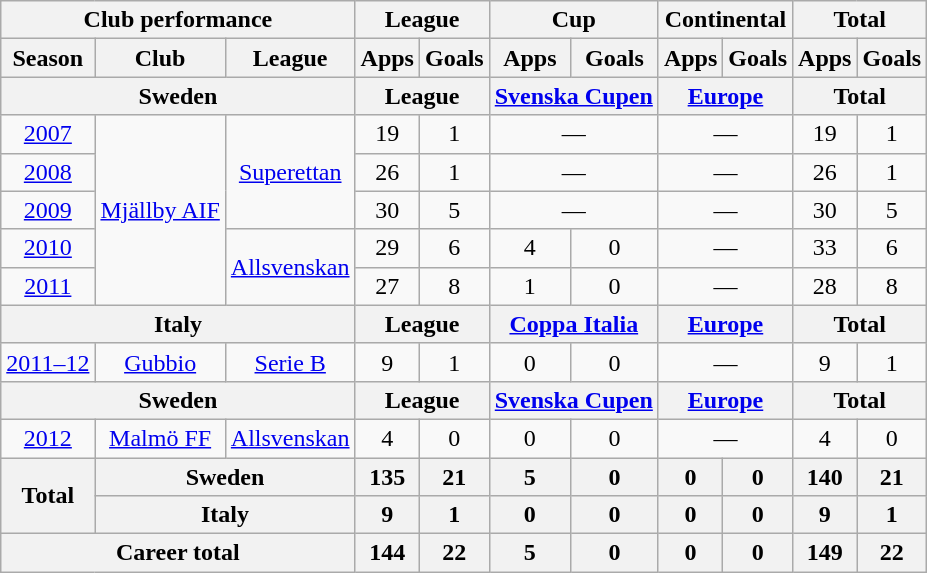<table class="wikitable" style="text-align:center">
<tr>
<th colspan=3>Club performance</th>
<th colspan=2>League</th>
<th colspan=2>Cup</th>
<th colspan=2>Continental</th>
<th colspan=2>Total</th>
</tr>
<tr>
<th>Season</th>
<th>Club</th>
<th>League</th>
<th>Apps</th>
<th>Goals</th>
<th>Apps</th>
<th>Goals</th>
<th>Apps</th>
<th>Goals</th>
<th>Apps</th>
<th>Goals</th>
</tr>
<tr>
<th colspan=3>Sweden</th>
<th colspan=2>League</th>
<th colspan=2><a href='#'>Svenska Cupen</a></th>
<th colspan=2><a href='#'>Europe</a></th>
<th colspan=2>Total</th>
</tr>
<tr>
<td><a href='#'>2007</a></td>
<td rowspan=5><a href='#'>Mjällby AIF</a></td>
<td rowspan=3><a href='#'>Superettan</a></td>
<td>19</td>
<td>1</td>
<td colspan="2">—</td>
<td colspan="2">—</td>
<td>19</td>
<td>1</td>
</tr>
<tr>
<td><a href='#'>2008</a></td>
<td>26</td>
<td>1</td>
<td colspan="2">—</td>
<td colspan="2">—</td>
<td>26</td>
<td>1</td>
</tr>
<tr>
<td><a href='#'>2009</a></td>
<td>30</td>
<td>5</td>
<td colspan="2">—</td>
<td colspan="2">—</td>
<td>30</td>
<td>5</td>
</tr>
<tr>
<td><a href='#'>2010</a></td>
<td rowspan=2><a href='#'>Allsvenskan</a></td>
<td>29</td>
<td>6</td>
<td>4</td>
<td>0</td>
<td colspan="2">—</td>
<td>33</td>
<td>6</td>
</tr>
<tr>
<td><a href='#'>2011</a></td>
<td>27</td>
<td>8</td>
<td>1</td>
<td>0</td>
<td colspan="2">—</td>
<td>28</td>
<td>8</td>
</tr>
<tr>
<th colspan=3>Italy</th>
<th colspan=2>League</th>
<th colspan=2><a href='#'>Coppa Italia</a></th>
<th colspan=2><a href='#'>Europe</a></th>
<th colspan=2>Total</th>
</tr>
<tr>
<td><a href='#'>2011–12</a></td>
<td><a href='#'>Gubbio</a></td>
<td><a href='#'>Serie B</a></td>
<td>9</td>
<td>1</td>
<td>0</td>
<td>0</td>
<td colspan="2">—</td>
<td>9</td>
<td>1</td>
</tr>
<tr>
<th colspan=3>Sweden</th>
<th colspan=2>League</th>
<th colspan=2><a href='#'>Svenska Cupen</a></th>
<th colspan=2><a href='#'>Europe</a></th>
<th colspan=2>Total</th>
</tr>
<tr>
<td><a href='#'>2012</a></td>
<td rowspan=1><a href='#'>Malmö FF</a></td>
<td rowspan=1><a href='#'>Allsvenskan</a></td>
<td>4</td>
<td>0</td>
<td>0</td>
<td>0</td>
<td colspan="2">—</td>
<td>4</td>
<td>0</td>
</tr>
<tr>
<th rowspan=2>Total</th>
<th colspan=2>Sweden</th>
<th>135</th>
<th>21</th>
<th>5</th>
<th>0</th>
<th>0</th>
<th>0</th>
<th>140</th>
<th>21</th>
</tr>
<tr>
<th colspan=2>Italy</th>
<th>9</th>
<th>1</th>
<th>0</th>
<th>0</th>
<th>0</th>
<th>0</th>
<th>9</th>
<th>1</th>
</tr>
<tr>
<th colspan=3>Career total</th>
<th>144</th>
<th>22</th>
<th>5</th>
<th>0</th>
<th>0</th>
<th>0</th>
<th>149</th>
<th>22</th>
</tr>
</table>
